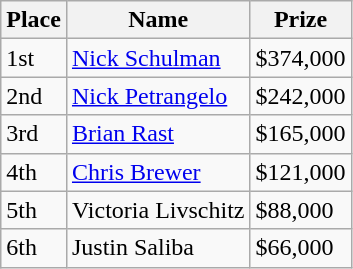<table class="wikitable">
<tr>
<th>Place</th>
<th>Name</th>
<th>Prize</th>
</tr>
<tr>
<td>1st</td>
<td> <a href='#'>Nick Schulman</a></td>
<td>$374,000</td>
</tr>
<tr>
<td>2nd</td>
<td> <a href='#'>Nick Petrangelo</a></td>
<td>$242,000</td>
</tr>
<tr>
<td>3rd</td>
<td> <a href='#'>Brian Rast</a></td>
<td>$165,000</td>
</tr>
<tr>
<td>4th</td>
<td> <a href='#'>Chris Brewer</a></td>
<td>$121,000</td>
</tr>
<tr>
<td>5th</td>
<td> Victoria Livschitz</td>
<td>$88,000</td>
</tr>
<tr>
<td>6th</td>
<td> Justin Saliba</td>
<td>$66,000</td>
</tr>
</table>
